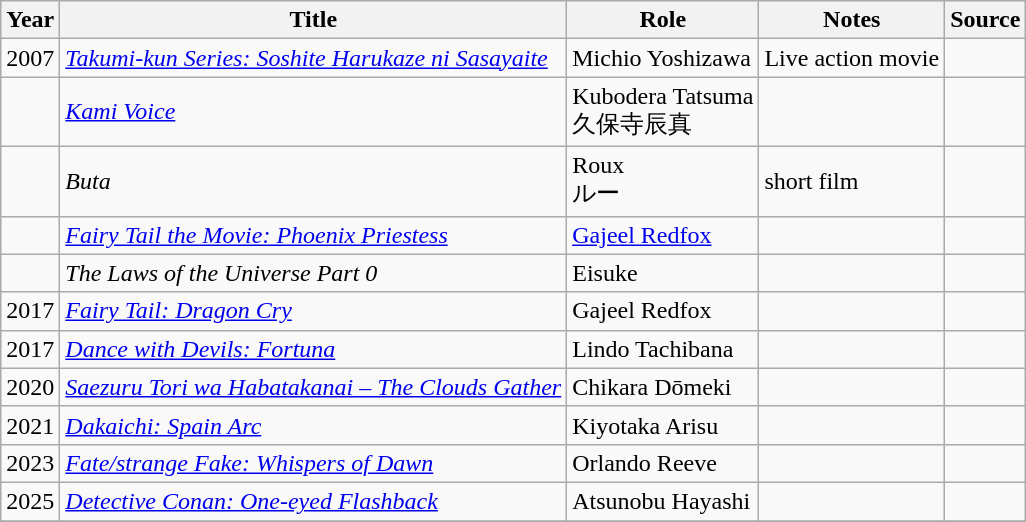<table class="wikitable sortable plainrowheaders">
<tr>
<th>Year</th>
<th>Title</th>
<th>Role</th>
<th class="unsortable">Notes</th>
<th class="unsortable">Source</th>
</tr>
<tr>
<td>2007</td>
<td><em><a href='#'>Takumi-kun Series: Soshite Harukaze ni Sasayaite</a></em></td>
<td>Michio Yoshizawa</td>
<td>Live action movie</td>
<td></td>
</tr>
<tr>
<td></td>
<td><em><a href='#'>Kami Voice</a></em></td>
<td>Kubodera Tatsuma<br>久保寺辰真</td>
<td></td>
<td></td>
</tr>
<tr>
<td></td>
<td><em>Buta</em></td>
<td>Roux<br>ルー</td>
<td>short film</td>
<td></td>
</tr>
<tr>
<td></td>
<td><em><a href='#'>Fairy Tail the Movie: Phoenix Priestess</a></em></td>
<td><a href='#'>Gajeel Redfox</a></td>
<td></td>
<td></td>
</tr>
<tr>
<td></td>
<td><em>The Laws of the Universe Part 0</em></td>
<td>Eisuke</td>
<td></td>
<td></td>
</tr>
<tr>
<td>2017</td>
<td><em><a href='#'>Fairy Tail: Dragon Cry</a></em></td>
<td>Gajeel Redfox</td>
<td></td>
<td></td>
</tr>
<tr>
<td>2017</td>
<td><em><a href='#'>Dance with Devils: Fortuna</a></em></td>
<td>Lindo Tachibana</td>
<td></td>
<td></td>
</tr>
<tr>
<td>2020</td>
<td><em><a href='#'>Saezuru Tori wa Habatakanai – The Clouds Gather</a></em></td>
<td>Chikara Dōmeki</td>
<td></td>
<td></td>
</tr>
<tr>
<td>2021</td>
<td><em><a href='#'>Dakaichi: Spain Arc</a></em></td>
<td>Kiyotaka Arisu</td>
<td></td>
<td></td>
</tr>
<tr>
<td>2023</td>
<td><em><a href='#'>Fate/strange Fake: Whispers of Dawn</a></em></td>
<td>Orlando Reeve</td>
<td></td>
<td></td>
</tr>
<tr>
<td>2025</td>
<td><em><a href='#'>Detective Conan: One-eyed Flashback</a></em></td>
<td>Atsunobu Hayashi</td>
<td></td>
<td></td>
</tr>
<tr>
</tr>
</table>
